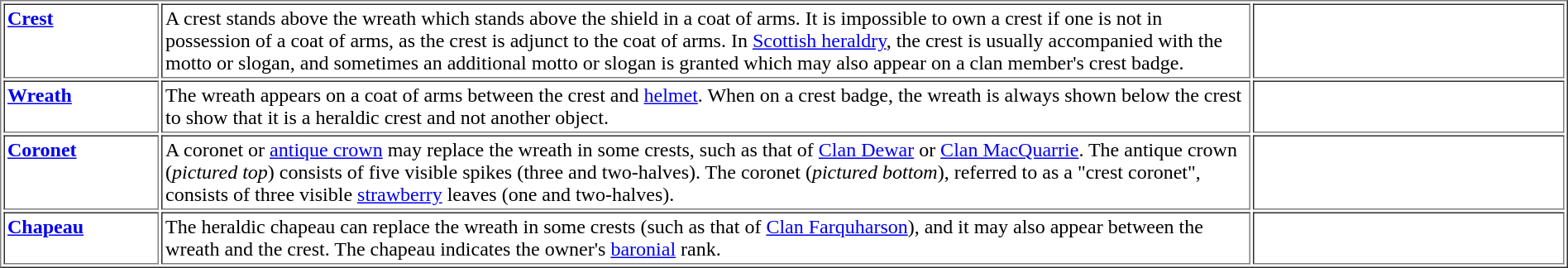<table border="1" cellpadding="2">
<tr valign="top">
<td width="10%"><strong><a href='#'>Crest</a></strong></td>
<td width="70%">A crest stands above the wreath which stands above the shield in a coat of arms. It is impossible to own a crest if one is not in possession of a coat of arms, as the crest is adjunct to the coat of arms. In <a href='#'>Scottish heraldry</a>, the crest is usually accompanied with the motto or slogan, and sometimes an additional motto or slogan is granted which may also appear on a clan member's crest badge.</td>
<td width="20%"></td>
</tr>
<tr valign="top">
<td><strong><a href='#'>Wreath</a></strong></td>
<td>The wreath appears on a coat of arms between the crest and <a href='#'>helmet</a>. When on a crest badge, the wreath is always shown below the crest to show that it is a heraldic crest and not another object.</td>
<td></td>
</tr>
<tr valign="top">
<td><strong><a href='#'>Coronet</a></strong></td>
<td>A coronet or <a href='#'>antique crown</a> may replace the wreath in some crests, such as that of <a href='#'>Clan Dewar</a> or <a href='#'>Clan MacQuarrie</a>. The antique crown (<em>pictured top</em>) consists of five visible spikes (three and two-halves). The coronet (<em>pictured bottom</em>), referred to as a "crest coronet", consists of three visible <a href='#'>strawberry</a> leaves (one and two-halves).</td>
<td></td>
</tr>
<tr valign="top">
<td><strong><a href='#'>Chapeau</a></strong></td>
<td>The heraldic chapeau can replace the wreath in some crests (such as that of <a href='#'>Clan Farquharson</a>), and it may also appear between the wreath and the crest. The chapeau indicates the owner's <a href='#'>baronial</a> rank.</td>
<td></td>
</tr>
</table>
